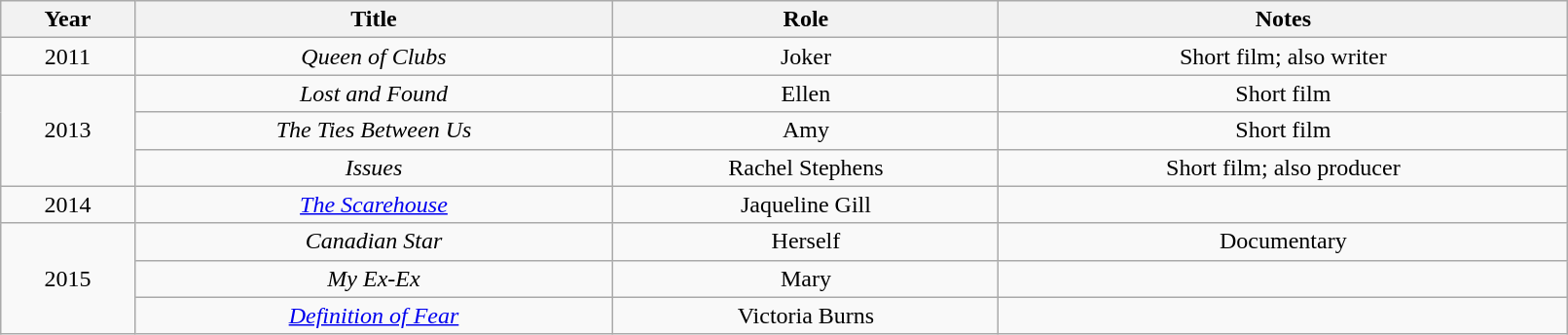<table class="wikitable sortable" style="width:85%; text-align:center">
<tr>
<th>Year</th>
<th>Title</th>
<th>Role</th>
<th class="unsortable">Notes</th>
</tr>
<tr>
<td>2011</td>
<td><em>Queen of Clubs</em></td>
<td>Joker</td>
<td>Short film; also writer</td>
</tr>
<tr>
<td rowspan=3>2013</td>
<td><em>Lost and Found</em></td>
<td>Ellen</td>
<td>Short film</td>
</tr>
<tr>
<td data-sort-value="Ties Between Us, The"><em>The Ties Between Us</em></td>
<td>Amy</td>
<td>Short film</td>
</tr>
<tr>
<td><em>Issues</em></td>
<td>Rachel Stephens</td>
<td>Short film; also producer</td>
</tr>
<tr>
<td>2014</td>
<td data-sort-value="Scarehouse, The"><em><a href='#'>The Scarehouse</a></em></td>
<td>Jaqueline Gill</td>
<td></td>
</tr>
<tr>
<td rowspan=3>2015</td>
<td><em>Canadian Star</em></td>
<td>Herself</td>
<td>Documentary</td>
</tr>
<tr>
<td><em>My Ex-Ex</em></td>
<td>Mary</td>
<td></td>
</tr>
<tr>
<td><em><a href='#'>Definition of Fear</a></em></td>
<td>Victoria Burns</td>
<td></td>
</tr>
</table>
